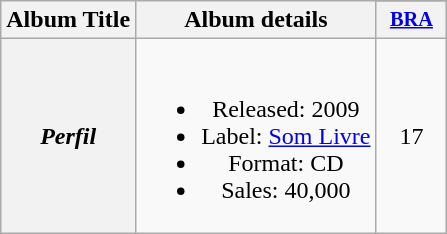<table class="wikitable plainrowheaders" style="text-align:center;" border="1">
<tr>
<th scope="col" rowspan="2">Album Title</th>
<th scope="col" rowspan="2">Album details</th>
</tr>
<tr>
<th scope="col" style="width:3em;font-size:85%;"><a href='#'>BRA</a></th>
</tr>
<tr>
<th scope="row"><strong><em>Perfil</em></strong></th>
<td><br><ul><li>Released: 2009</li><li>Label: <a href='#'>Som Livre</a></li><li>Format: CD</li><li>Sales: 40,000</li></ul></td>
<td>17</td>
</tr>
</table>
